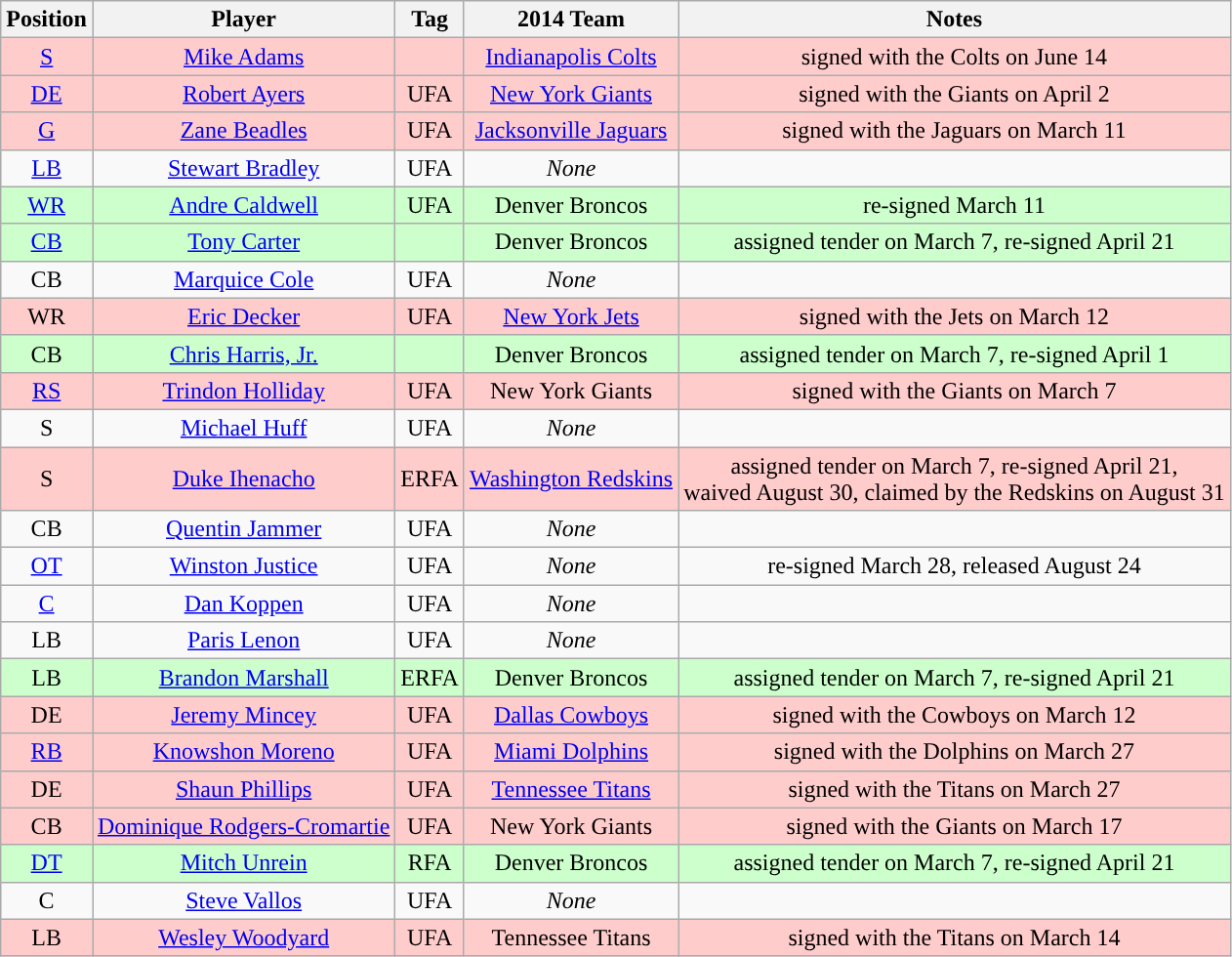<table class="wikitable" style="text-align:center">
<tr>
<th>Position</th>
<th>Player</th>
<th>Tag</th>
<th>2014 Team</th>
<th>Notes</th>
</tr>
<tr style="background:#fcc;">
<td><a href='#'>S</a></td>
<td><a href='#'>Mike Adams</a></td>
<td></td>
<td><a href='#'>Indianapolis Colts</a></td>
<td>signed with the Colts on June 14</td>
</tr>
<tr style="background:#fcc;">
<td><a href='#'>DE</a></td>
<td><a href='#'>Robert Ayers</a></td>
<td>UFA</td>
<td><a href='#'>New York Giants</a></td>
<td>signed with the Giants on April 2</td>
</tr>
<tr style="background:#fcc;">
<td><a href='#'>G</a></td>
<td><a href='#'>Zane Beadles</a></td>
<td>UFA</td>
<td><a href='#'>Jacksonville Jaguars</a></td>
<td>signed with the Jaguars on March 11</td>
</tr>
<tr>
<td><a href='#'>LB</a></td>
<td><a href='#'>Stewart Bradley</a></td>
<td>UFA</td>
<td><em>None</em></td>
<td></td>
</tr>
<tr style="background:#cfc;">
<td><a href='#'>WR</a></td>
<td><a href='#'>Andre Caldwell</a></td>
<td>UFA</td>
<td>Denver Broncos</td>
<td>re-signed March 11</td>
</tr>
<tr style="background:#cfc;">
<td><a href='#'>CB</a></td>
<td><a href='#'>Tony Carter</a></td>
<td></td>
<td>Denver Broncos</td>
<td>assigned tender on March 7, re-signed April 21</td>
</tr>
<tr>
<td>CB</td>
<td><a href='#'>Marquice Cole</a></td>
<td>UFA</td>
<td><em>None</em></td>
<td></td>
</tr>
<tr style="background:#fcc;">
<td>WR</td>
<td><a href='#'>Eric Decker</a></td>
<td>UFA</td>
<td><a href='#'>New York Jets</a></td>
<td>signed with the Jets on March 12</td>
</tr>
<tr style="background:#cfc;">
<td>CB</td>
<td><a href='#'>Chris Harris, Jr.</a></td>
<td></td>
<td>Denver Broncos</td>
<td>assigned tender on March 7, re-signed April 1</td>
</tr>
<tr style="background:#fcc;">
<td><a href='#'>RS</a></td>
<td><a href='#'>Trindon Holliday</a></td>
<td>UFA</td>
<td>New York Giants</td>
<td>signed with the Giants on March 7</td>
</tr>
<tr>
<td>S</td>
<td><a href='#'>Michael Huff</a></td>
<td>UFA</td>
<td><em>None</em></td>
<td></td>
</tr>
<tr style="background:#fcc;">
<td>S</td>
<td><a href='#'>Duke Ihenacho</a></td>
<td>ERFA</td>
<td><a href='#'>Washington Redskins</a></td>
<td>assigned tender on March 7, re-signed April 21,<br>waived August 30, claimed by the Redskins on August 31</td>
</tr>
<tr>
<td>CB</td>
<td><a href='#'>Quentin Jammer</a></td>
<td>UFA</td>
<td><em>None</em></td>
<td></td>
</tr>
<tr>
<td><a href='#'>OT</a></td>
<td><a href='#'>Winston Justice</a></td>
<td>UFA</td>
<td><em>None</em></td>
<td>re-signed March 28, released August 24</td>
</tr>
<tr>
<td><a href='#'>C</a></td>
<td><a href='#'>Dan Koppen</a></td>
<td>UFA</td>
<td><em>None</em></td>
<td></td>
</tr>
<tr>
<td>LB</td>
<td><a href='#'>Paris Lenon</a></td>
<td>UFA</td>
<td><em>None</em></td>
<td></td>
</tr>
<tr style="background:#cfc;">
<td>LB</td>
<td><a href='#'>Brandon Marshall</a></td>
<td>ERFA</td>
<td>Denver Broncos</td>
<td>assigned tender on March 7, re-signed April 21</td>
</tr>
<tr style="background:#fcc;">
<td>DE</td>
<td><a href='#'>Jeremy Mincey</a></td>
<td>UFA</td>
<td><a href='#'>Dallas Cowboys</a></td>
<td>signed with the Cowboys on March 12</td>
</tr>
<tr style="background:#fcc;">
<td><a href='#'>RB</a></td>
<td><a href='#'>Knowshon Moreno</a></td>
<td>UFA</td>
<td><a href='#'>Miami Dolphins</a></td>
<td>signed with the Dolphins on March 27</td>
</tr>
<tr style="background:#fcc;">
<td>DE</td>
<td><a href='#'>Shaun Phillips</a></td>
<td>UFA</td>
<td><a href='#'>Tennessee Titans</a></td>
<td>signed with the Titans on March 27</td>
</tr>
<tr style="background:#fcc;">
<td>CB</td>
<td><a href='#'>Dominique Rodgers-Cromartie</a></td>
<td>UFA</td>
<td>New York Giants</td>
<td>signed with the Giants on March 17</td>
</tr>
<tr style="background:#cfc;">
<td><a href='#'>DT</a></td>
<td><a href='#'>Mitch Unrein</a></td>
<td>RFA</td>
<td>Denver Broncos</td>
<td>assigned tender on March 7, re-signed April 21</td>
</tr>
<tr>
<td>C</td>
<td><a href='#'>Steve Vallos</a></td>
<td>UFA</td>
<td><em>None</em></td>
<td></td>
</tr>
<tr style="background:#fcc;">
<td>LB</td>
<td><a href='#'>Wesley Woodyard</a></td>
<td>UFA</td>
<td>Tennessee Titans</td>
<td>signed with the Titans on March 14</td>
</tr>
</table>
